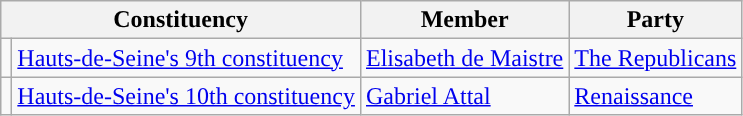<table class="wikitable">
<tr>
<th colspan="2">Constituency</th>
<th>Member</th>
<th>Party</th>
</tr>
<tr>
<td style="background-color: "></td>
<td><a href='#'>Hauts-de-Seine's 9th constituency</a></td>
<td><a href='#'>Elisabeth de Maistre</a></td>
<td><a href='#'>The Republicans</a></td>
</tr>
<tr>
<td style="background-color: "></td>
<td><a href='#'>Hauts-de-Seine's 10th constituency</a></td>
<td><a href='#'>Gabriel Attal</a></td>
<td><a href='#'>Renaissance</a></td>
</tr>
</table>
